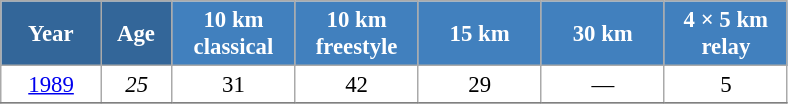<table class="wikitable" style="font-size:95%; text-align:center; border:grey solid 1px; border-collapse:collapse; background:#ffffff;">
<tr>
<th style="background-color:#369; color:white; width:60px;"> Year </th>
<th style="background-color:#369; color:white; width:40px;"> Age </th>
<th style="background-color:#4180be; color:white; width:75px;"> 10 km <br> classical </th>
<th style="background-color:#4180be; color:white; width:75px;"> 10 km <br> freestyle </th>
<th style="background-color:#4180be; color:white; width:75px;"> 15 km </th>
<th style="background-color:#4180be; color:white; width:75px;"> 30 km </th>
<th style="background-color:#4180be; color:white; width:75px;"> 4 × 5 km <br> relay </th>
</tr>
<tr>
<td><a href='#'>1989</a></td>
<td><em>25</em></td>
<td>31</td>
<td>42</td>
<td>29</td>
<td>—</td>
<td>5</td>
</tr>
<tr>
</tr>
</table>
